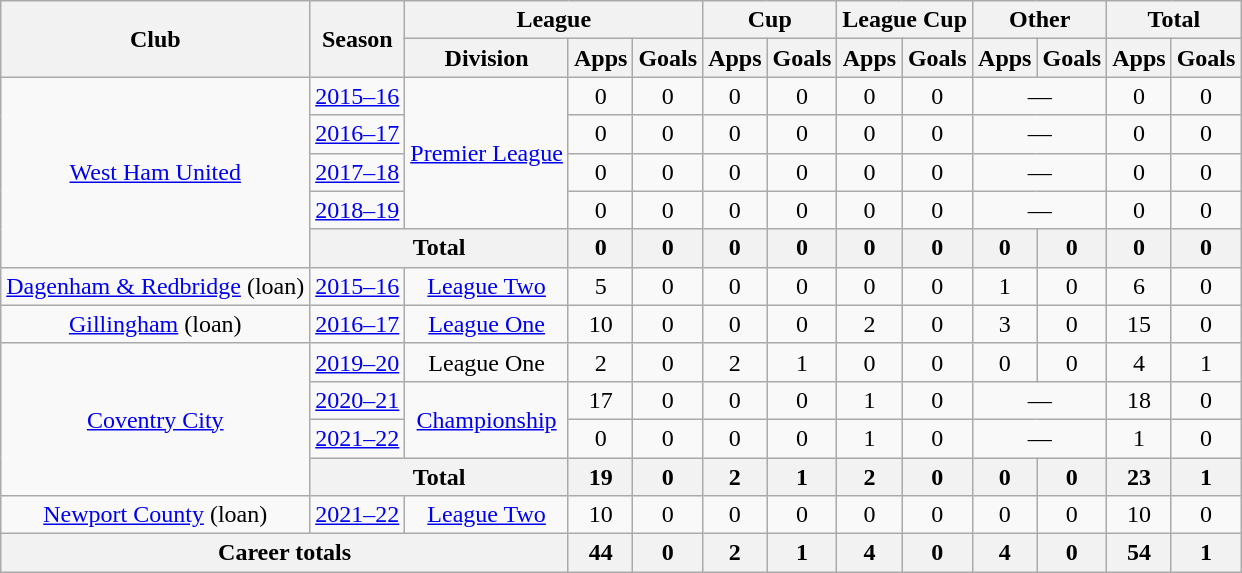<table class="wikitable" style="text-align:center">
<tr>
<th rowspan="2">Club</th>
<th rowspan="2">Season</th>
<th colspan="3">League</th>
<th colspan="2">Cup</th>
<th colspan="2">League Cup</th>
<th colspan="2">Other</th>
<th colspan="2">Total</th>
</tr>
<tr>
<th>Division</th>
<th>Apps</th>
<th>Goals</th>
<th>Apps</th>
<th>Goals</th>
<th>Apps</th>
<th>Goals</th>
<th>Apps</th>
<th>Goals</th>
<th>Apps</th>
<th>Goals</th>
</tr>
<tr>
<td rowspan="5"><a href='#'>West Ham United</a></td>
<td><a href='#'>2015–16</a></td>
<td rowspan="4"><a href='#'>Premier League</a></td>
<td>0</td>
<td>0</td>
<td>0</td>
<td>0</td>
<td>0</td>
<td>0</td>
<td colspan="2">—</td>
<td>0</td>
<td>0</td>
</tr>
<tr>
<td><a href='#'>2016–17</a></td>
<td>0</td>
<td>0</td>
<td>0</td>
<td>0</td>
<td>0</td>
<td>0</td>
<td colspan="2">—</td>
<td>0</td>
<td>0</td>
</tr>
<tr>
<td><a href='#'>2017–18</a></td>
<td>0</td>
<td>0</td>
<td>0</td>
<td>0</td>
<td>0</td>
<td>0</td>
<td colspan="2">—</td>
<td>0</td>
<td>0</td>
</tr>
<tr>
<td><a href='#'>2018–19</a></td>
<td>0</td>
<td>0</td>
<td>0</td>
<td>0</td>
<td>0</td>
<td>0</td>
<td colspan="2">—</td>
<td>0</td>
<td>0</td>
</tr>
<tr>
<th colspan="2">Total</th>
<th>0</th>
<th>0</th>
<th>0</th>
<th>0</th>
<th>0</th>
<th>0</th>
<th>0</th>
<th>0</th>
<th>0</th>
<th>0</th>
</tr>
<tr>
<td><a href='#'>Dagenham & Redbridge</a>  (loan)</td>
<td><a href='#'>2015–16</a></td>
<td><a href='#'>League Two</a></td>
<td>5</td>
<td>0</td>
<td>0</td>
<td>0</td>
<td>0</td>
<td>0</td>
<td>1</td>
<td>0</td>
<td>6</td>
<td>0</td>
</tr>
<tr>
<td><a href='#'>Gillingham</a> (loan)</td>
<td><a href='#'>2016–17</a></td>
<td><a href='#'>League One</a></td>
<td>10</td>
<td>0</td>
<td>0</td>
<td>0</td>
<td>2</td>
<td>0</td>
<td>3</td>
<td>0</td>
<td>15</td>
<td>0</td>
</tr>
<tr>
<td rowspan="4"><a href='#'>Coventry City</a></td>
<td><a href='#'>2019–20</a></td>
<td>League One</td>
<td>2</td>
<td>0</td>
<td>2</td>
<td>1</td>
<td>0</td>
<td>0</td>
<td>0</td>
<td>0</td>
<td>4</td>
<td>1</td>
</tr>
<tr>
<td><a href='#'>2020–21</a></td>
<td rowspan="2"><a href='#'>Championship</a></td>
<td>17</td>
<td>0</td>
<td>0</td>
<td>0</td>
<td>1</td>
<td>0</td>
<td colspan="2">—</td>
<td>18</td>
<td>0</td>
</tr>
<tr>
<td><a href='#'>2021–22</a></td>
<td>0</td>
<td>0</td>
<td>0</td>
<td>0</td>
<td>1</td>
<td>0</td>
<td colspan=2>—</td>
<td>1</td>
<td>0</td>
</tr>
<tr>
<th colspan="2">Total</th>
<th>19</th>
<th>0</th>
<th>2</th>
<th>1</th>
<th>2</th>
<th>0</th>
<th>0</th>
<th>0</th>
<th>23</th>
<th>1</th>
</tr>
<tr>
<td><a href='#'>Newport County</a> (loan)</td>
<td><a href='#'>2021–22</a></td>
<td><a href='#'>League Two</a></td>
<td>10</td>
<td>0</td>
<td>0</td>
<td>0</td>
<td>0</td>
<td>0</td>
<td>0</td>
<td>0</td>
<td>10</td>
<td>0</td>
</tr>
<tr>
<th colspan="3">Career totals</th>
<th>44</th>
<th>0</th>
<th>2</th>
<th>1</th>
<th>4</th>
<th>0</th>
<th>4</th>
<th>0</th>
<th>54</th>
<th>1</th>
</tr>
</table>
